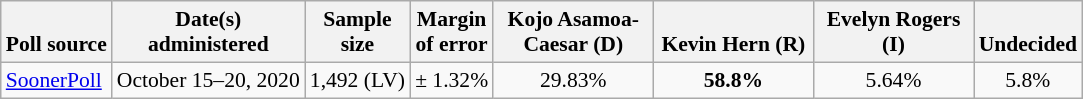<table class="wikitable" style="font-size:90%;text-align:center;">
<tr valign=bottom>
<th>Poll source</th>
<th>Date(s)<br>administered</th>
<th>Sample<br>size</th>
<th>Margin<br>of error</th>
<th style="width:100px;">Kojo Asamoa-Caesar (D)</th>
<th style="width:100px;">Kevin Hern (R)</th>
<th style="width:100px;">Evelyn Rogers (I)</th>
<th>Undecided</th>
</tr>
<tr>
<td style="text-align:left;"><a href='#'>SoonerPoll</a></td>
<td>October 15–20, 2020</td>
<td>1,492 (LV)</td>
<td>± 1.32%</td>
<td>29.83%</td>
<td><strong>58.8%</strong></td>
<td>5.64%</td>
<td>5.8%</td>
</tr>
</table>
